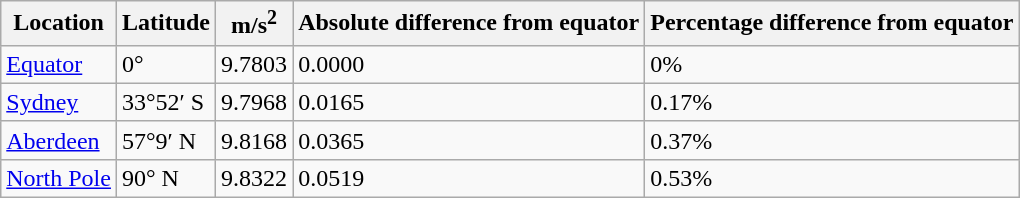<table class="wikitable">
<tr>
<th>Location</th>
<th>Latitude</th>
<th>m/s<sup>2</sup></th>
<th>Absolute difference from equator</th>
<th>Percentage difference from equator</th>
</tr>
<tr>
<td><a href='#'>Equator</a></td>
<td>0°</td>
<td>9.7803</td>
<td>0.0000</td>
<td>0%</td>
</tr>
<tr>
<td><a href='#'>Sydney</a></td>
<td>33°52′ S</td>
<td>9.7968</td>
<td>0.0165</td>
<td>0.17%</td>
</tr>
<tr>
<td><a href='#'>Aberdeen</a></td>
<td>57°9′ N</td>
<td>9.8168</td>
<td>0.0365</td>
<td>0.37%</td>
</tr>
<tr>
<td><a href='#'>North Pole</a></td>
<td>90° N</td>
<td>9.8322</td>
<td>0.0519</td>
<td>0.53%</td>
</tr>
</table>
